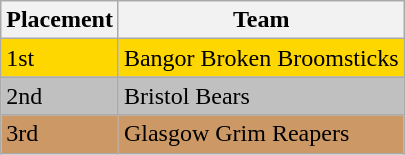<table class="wikitable">
<tr>
<th>Placement</th>
<th>Team</th>
</tr>
<tr>
<td style="background: gold;">1st</td>
<td style="background: gold;">Bangor Broken Broomsticks</td>
</tr>
<tr>
<td style="background: silver;">2nd</td>
<td style="background: silver;">Bristol Bears</td>
</tr>
<tr>
<td style="background: #CC9966;">3rd</td>
<td style="background: #CC9966;">Glasgow Grim Reapers</td>
</tr>
</table>
